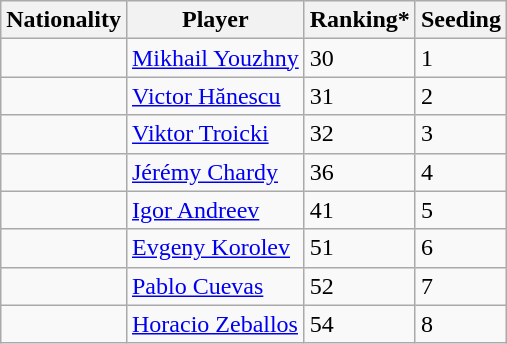<table class="wikitable" border="1">
<tr>
<th>Nationality</th>
<th>Player</th>
<th>Ranking*</th>
<th>Seeding</th>
</tr>
<tr>
<td></td>
<td><a href='#'>Mikhail Youzhny</a></td>
<td>30</td>
<td>1</td>
</tr>
<tr>
<td></td>
<td><a href='#'>Victor Hănescu</a></td>
<td>31</td>
<td>2</td>
</tr>
<tr>
<td></td>
<td><a href='#'>Viktor Troicki</a></td>
<td>32</td>
<td>3</td>
</tr>
<tr>
<td></td>
<td><a href='#'>Jérémy Chardy</a></td>
<td>36</td>
<td>4</td>
</tr>
<tr>
<td></td>
<td><a href='#'>Igor Andreev</a></td>
<td>41</td>
<td>5</td>
</tr>
<tr>
<td></td>
<td><a href='#'>Evgeny Korolev</a></td>
<td>51</td>
<td>6</td>
</tr>
<tr>
<td></td>
<td><a href='#'>Pablo Cuevas</a></td>
<td>52</td>
<td>7</td>
</tr>
<tr>
<td></td>
<td><a href='#'>Horacio Zeballos</a></td>
<td>54</td>
<td>8</td>
</tr>
</table>
